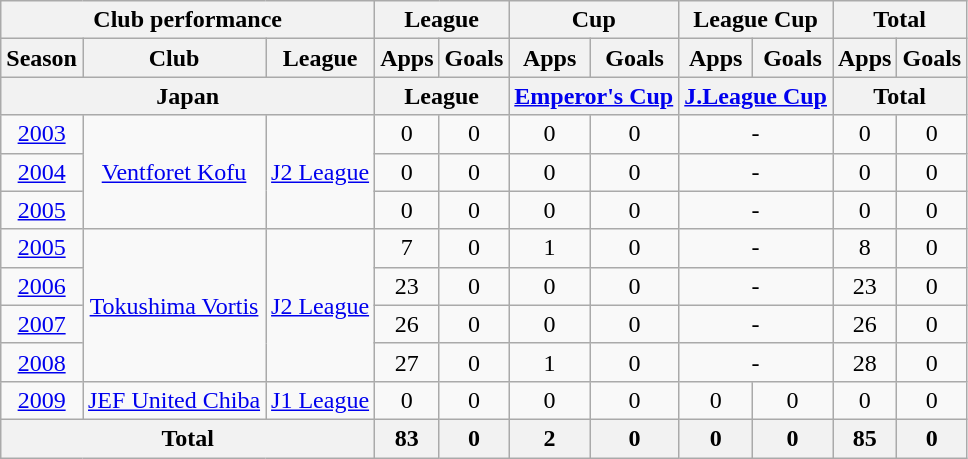<table class="wikitable" style="text-align:center;">
<tr>
<th colspan=3>Club performance</th>
<th colspan=2>League</th>
<th colspan=2>Cup</th>
<th colspan=2>League Cup</th>
<th colspan=2>Total</th>
</tr>
<tr>
<th>Season</th>
<th>Club</th>
<th>League</th>
<th>Apps</th>
<th>Goals</th>
<th>Apps</th>
<th>Goals</th>
<th>Apps</th>
<th>Goals</th>
<th>Apps</th>
<th>Goals</th>
</tr>
<tr>
<th colspan=3>Japan</th>
<th colspan=2>League</th>
<th colspan=2><a href='#'>Emperor's Cup</a></th>
<th colspan=2><a href='#'>J.League Cup</a></th>
<th colspan=2>Total</th>
</tr>
<tr>
<td><a href='#'>2003</a></td>
<td rowspan="3"><a href='#'>Ventforet Kofu</a></td>
<td rowspan="3"><a href='#'>J2 League</a></td>
<td>0</td>
<td>0</td>
<td>0</td>
<td>0</td>
<td colspan="2">-</td>
<td>0</td>
<td>0</td>
</tr>
<tr>
<td><a href='#'>2004</a></td>
<td>0</td>
<td>0</td>
<td>0</td>
<td>0</td>
<td colspan="2">-</td>
<td>0</td>
<td>0</td>
</tr>
<tr>
<td><a href='#'>2005</a></td>
<td>0</td>
<td>0</td>
<td>0</td>
<td>0</td>
<td colspan="2">-</td>
<td>0</td>
<td>0</td>
</tr>
<tr>
<td><a href='#'>2005</a></td>
<td rowspan="4"><a href='#'>Tokushima Vortis</a></td>
<td rowspan="4"><a href='#'>J2 League</a></td>
<td>7</td>
<td>0</td>
<td>1</td>
<td>0</td>
<td colspan="2">-</td>
<td>8</td>
<td>0</td>
</tr>
<tr>
<td><a href='#'>2006</a></td>
<td>23</td>
<td>0</td>
<td>0</td>
<td>0</td>
<td colspan="2">-</td>
<td>23</td>
<td>0</td>
</tr>
<tr>
<td><a href='#'>2007</a></td>
<td>26</td>
<td>0</td>
<td>0</td>
<td>0</td>
<td colspan="2">-</td>
<td>26</td>
<td>0</td>
</tr>
<tr>
<td><a href='#'>2008</a></td>
<td>27</td>
<td>0</td>
<td>1</td>
<td>0</td>
<td colspan="2">-</td>
<td>28</td>
<td>0</td>
</tr>
<tr>
<td><a href='#'>2009</a></td>
<td><a href='#'>JEF United Chiba</a></td>
<td><a href='#'>J1 League</a></td>
<td>0</td>
<td>0</td>
<td>0</td>
<td>0</td>
<td>0</td>
<td>0</td>
<td>0</td>
<td>0</td>
</tr>
<tr>
<th colspan=3>Total</th>
<th>83</th>
<th>0</th>
<th>2</th>
<th>0</th>
<th>0</th>
<th>0</th>
<th>85</th>
<th>0</th>
</tr>
</table>
